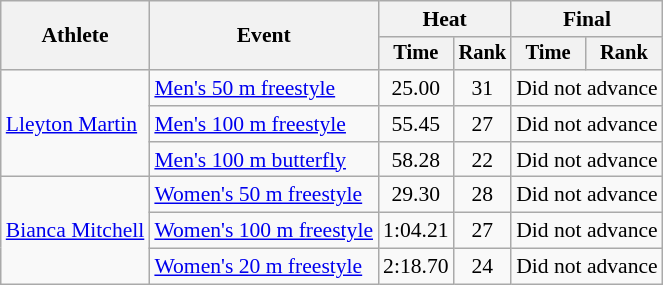<table class=wikitable style="font-size:90%">
<tr>
<th rowspan="2">Athlete</th>
<th rowspan="2">Event</th>
<th colspan="2">Heat</th>
<th colspan="2">Final</th>
</tr>
<tr style="font-size:95%">
<th>Time</th>
<th>Rank</th>
<th>Time</th>
<th>Rank</th>
</tr>
<tr align=center>
<td align=left rowspan="3"><a href='#'>Lleyton Martin</a></td>
<td align=left><a href='#'>Men's 50 m freestyle</a></td>
<td>25.00</td>
<td>31</td>
<td colspan="2">Did not advance</td>
</tr>
<tr align=center>
<td align=left><a href='#'>Men's 100 m freestyle</a></td>
<td>55.45</td>
<td>27</td>
<td colspan="2">Did not advance</td>
</tr>
<tr align=center>
<td align=left><a href='#'>Men's 100 m butterfly</a></td>
<td>58.28</td>
<td>22</td>
<td colspan="2">Did not advance</td>
</tr>
<tr align=center>
<td align=left rowspan="3"><a href='#'>Bianca Mitchell</a></td>
<td align=left><a href='#'>Women's 50 m freestyle</a></td>
<td>29.30</td>
<td>28</td>
<td colspan="2">Did not advance</td>
</tr>
<tr align=center>
<td align=left><a href='#'>Women's 100 m freestyle</a></td>
<td>1:04.21</td>
<td>27</td>
<td colspan="2">Did not advance</td>
</tr>
<tr align=center>
<td align=left><a href='#'>Women's 20 m freestyle</a></td>
<td>2:18.70</td>
<td>24</td>
<td colspan="2">Did not advance</td>
</tr>
</table>
